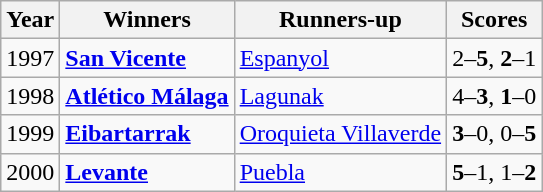<table class="wikitable">
<tr>
<th>Year</th>
<th>Winners</th>
<th>Runners-up</th>
<th>Scores</th>
</tr>
<tr>
<td align=center>1997</td>
<td><strong><a href='#'>San Vicente</a></strong></td>
<td><a href='#'>Espanyol</a></td>
<td>2–<strong>5</strong>, <strong>2</strong>–1</td>
</tr>
<tr>
<td align=center>1998</td>
<td><strong><a href='#'>Atlético Málaga</a></strong></td>
<td><a href='#'>Lagunak</a></td>
<td>4–<strong>3</strong>, <strong>1</strong>–0</td>
</tr>
<tr>
<td align=center>1999</td>
<td><strong><a href='#'>Eibartarrak</a></strong></td>
<td><a href='#'>Oroquieta Villaverde</a></td>
<td><strong>3</strong>–0, 0–<strong>5</strong></td>
</tr>
<tr>
<td align=center>2000</td>
<td><strong><a href='#'>Levante</a></strong></td>
<td><a href='#'>Puebla</a></td>
<td><strong>5</strong>–1, 1–<strong>2</strong></td>
</tr>
</table>
